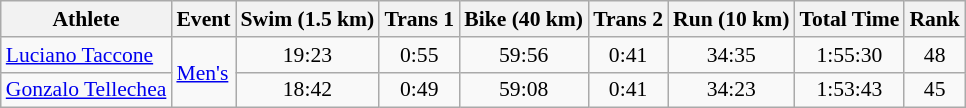<table class="wikitable" style="font-size:90%">
<tr>
<th>Athlete</th>
<th>Event</th>
<th>Swim (1.5 km)</th>
<th>Trans 1</th>
<th>Bike (40 km)</th>
<th>Trans 2</th>
<th>Run (10 km)</th>
<th>Total Time</th>
<th>Rank</th>
</tr>
<tr align=center>
<td align=left><a href='#'>Luciano Taccone</a></td>
<td align=left rowspan=2><a href='#'>Men's</a></td>
<td>19:23</td>
<td>0:55</td>
<td>59:56</td>
<td>0:41</td>
<td>34:35</td>
<td>1:55:30</td>
<td>48</td>
</tr>
<tr align=center>
<td align=left><a href='#'>Gonzalo Tellechea</a></td>
<td>18:42</td>
<td>0:49</td>
<td>59:08</td>
<td>0:41</td>
<td>34:23</td>
<td>1:53:43</td>
<td>45</td>
</tr>
</table>
